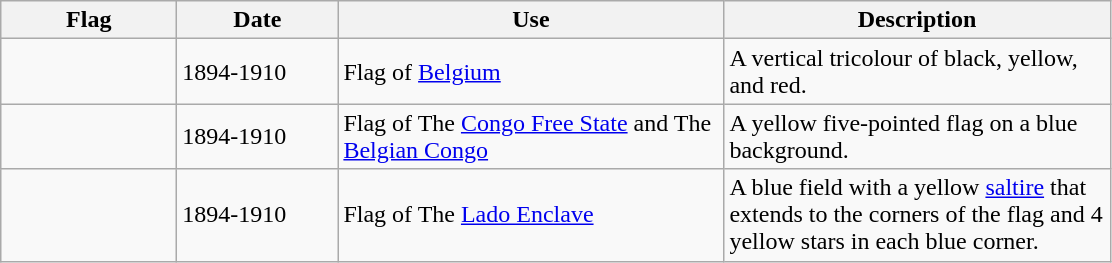<table class="wikitable">
<tr>
<th style="width:110px;">Flag</th>
<th style="width:100px;">Date</th>
<th style="width:250px;">Use</th>
<th style="width:250px;">Description</th>
</tr>
<tr>
<td></td>
<td>1894-1910</td>
<td>Flag of <a href='#'>Belgium</a></td>
<td>A vertical tricolour of black, yellow, and red.</td>
</tr>
<tr>
<td></td>
<td>1894-1910</td>
<td>Flag of The <a href='#'>Congo Free State</a> and The <a href='#'>Belgian Congo</a></td>
<td>A yellow five-pointed flag on a blue background.</td>
</tr>
<tr>
<td></td>
<td>1894-1910</td>
<td>Flag of The <a href='#'>Lado Enclave</a></td>
<td>A blue field with a yellow <a href='#'>saltire</a> that extends to the corners of the flag and 4 yellow stars in each blue corner.</td>
</tr>
</table>
